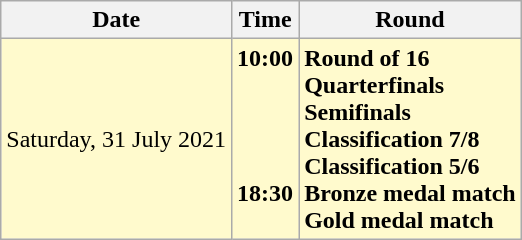<table class="wikitable">
<tr>
<th>Date</th>
<th>Time</th>
<th>Round</th>
</tr>
<tr style=background:lemonchiffon>
<td>Saturday, 31 July 2021</td>
<td><strong>10:00</strong><br> <br> <br> <br> <br><strong>18:30</strong><br> </td>
<td><strong>Round of 16</strong><br><strong>Quarterfinals</strong><br><strong>Semifinals</strong><br><strong>Classification 7/8</strong><br><strong>Classification 5/6</strong><br><strong>Bronze medal match</strong><br><strong>Gold medal match</strong></td>
</tr>
</table>
